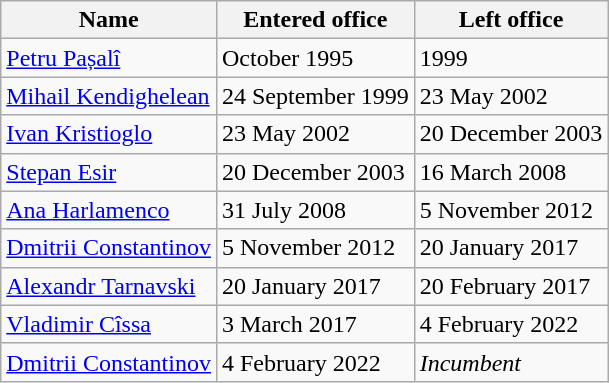<table class="wikitable">
<tr>
<th>Name</th>
<th>Entered office</th>
<th>Left office</th>
</tr>
<tr>
<td><a href='#'>Petru Pașalî</a></td>
<td>October 1995</td>
<td>1999</td>
</tr>
<tr>
<td><a href='#'>Mihail Kendighelean</a></td>
<td>24 September 1999</td>
<td>23 May 2002</td>
</tr>
<tr>
<td><a href='#'>Ivan Kristioglo</a></td>
<td>23 May 2002</td>
<td>20 December 2003</td>
</tr>
<tr>
<td><a href='#'>Stepan Esir</a></td>
<td>20 December 2003</td>
<td>16 March 2008</td>
</tr>
<tr>
<td><a href='#'>Ana Harlamenco</a></td>
<td>31 July 2008</td>
<td>5 November 2012</td>
</tr>
<tr>
<td><a href='#'>Dmitrii Constantinov</a></td>
<td>5 November 2012</td>
<td>20 January 2017</td>
</tr>
<tr>
<td><a href='#'>Alexandr Tarnavski</a></td>
<td>20 January 2017</td>
<td>20 February 2017</td>
</tr>
<tr>
<td><a href='#'>Vladimir Cîssa</a></td>
<td>3 March 2017</td>
<td>4 February 2022</td>
</tr>
<tr>
<td><a href='#'>Dmitrii Constantinov</a></td>
<td>4 February 2022</td>
<td><em>Incumbent</em></td>
</tr>
</table>
